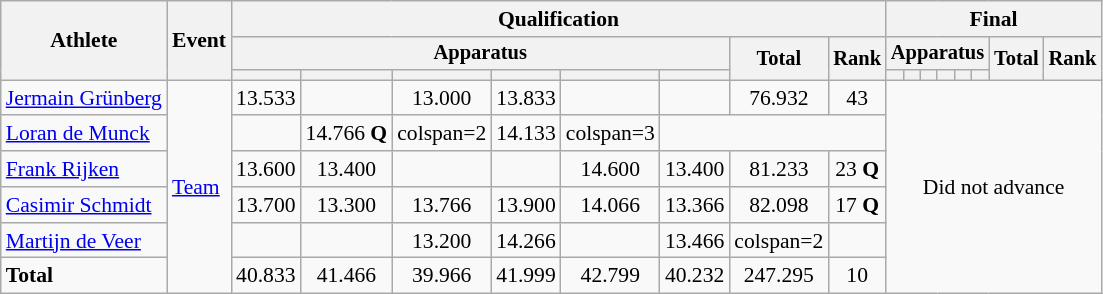<table class="wikitable" style="font-size:90%">
<tr>
<th rowspan=3>Athlete</th>
<th rowspan=3>Event</th>
<th colspan =8>Qualification</th>
<th colspan =8>Final</th>
</tr>
<tr style="font-size:95%">
<th colspan=6>Apparatus</th>
<th rowspan=2>Total</th>
<th rowspan=2>Rank</th>
<th colspan=6>Apparatus</th>
<th rowspan=2>Total</th>
<th rowspan=2>Rank</th>
</tr>
<tr style="font-size:95%">
<th></th>
<th></th>
<th></th>
<th></th>
<th></th>
<th></th>
<th></th>
<th></th>
<th></th>
<th></th>
<th></th>
<th></th>
</tr>
<tr align=center>
<td align=left><a href='#'>Jermain Grünberg</a></td>
<td align=left rowspan=6><a href='#'>Team</a></td>
<td>13.533</td>
<td></td>
<td>13.000</td>
<td>13.833</td>
<td></td>
<td></td>
<td>76.932</td>
<td>43</td>
<td rowspan=6 colspan=8>Did not advance</td>
</tr>
<tr align=center>
<td align=left><a href='#'>Loran de Munck</a></td>
<td></td>
<td>14.766 <strong>Q</strong></td>
<td>colspan=2 </td>
<td>14.133</td>
<td>colspan=3 </td>
</tr>
<tr align=center>
<td align=left><a href='#'>Frank Rijken</a></td>
<td>13.600</td>
<td>13.400</td>
<td></td>
<td></td>
<td>14.600</td>
<td>13.400</td>
<td>81.233</td>
<td>23 <strong>Q</strong></td>
</tr>
<tr align=center>
<td align=left><a href='#'>Casimir Schmidt</a></td>
<td>13.700</td>
<td>13.300</td>
<td>13.766</td>
<td>13.900</td>
<td>14.066</td>
<td>13.366</td>
<td>82.098</td>
<td>17 <strong>Q</strong></td>
</tr>
<tr align=center>
<td align=left><a href='#'>Martijn de Veer</a></td>
<td></td>
<td></td>
<td>13.200</td>
<td>14.266</td>
<td></td>
<td>13.466</td>
<td>colspan=2 </td>
</tr>
<tr align=center>
<td align=left><strong>Total</strong></td>
<td>40.833</td>
<td>41.466</td>
<td>39.966</td>
<td>41.999</td>
<td>42.799</td>
<td>40.232</td>
<td>247.295</td>
<td>10</td>
</tr>
</table>
